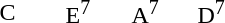<table>
<tr>
<td width="40px"> C</td>
<td width="40px">E<sup>7</sup></td>
<td width="40px"> A<sup>7</sup></td>
<td width="40px">D<sup>7</sup></td>
<td></td>
</tr>
</table>
